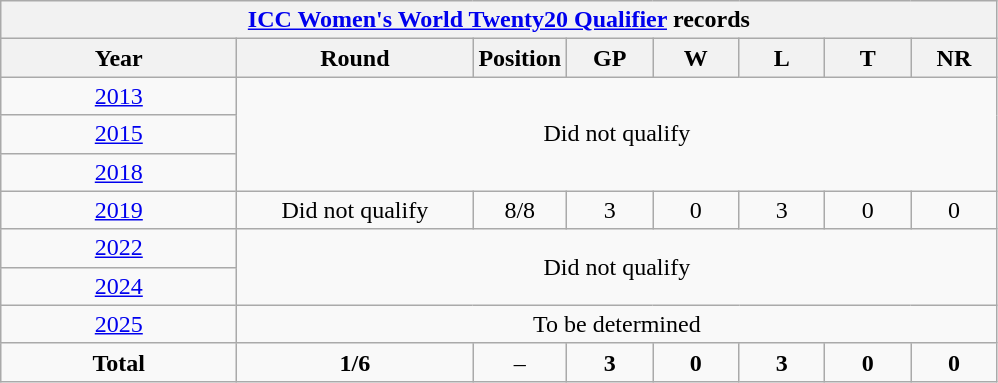<table class="wikitable" style="text-align: center; width=900px;">
<tr>
<th colspan=9><a href='#'>ICC Women's World Twenty20 Qualifier</a> records</th>
</tr>
<tr>
<th width=150>Year</th>
<th width=150>Round</th>
<th width=50>Position</th>
<th width=50>GP</th>
<th width=50>W</th>
<th width=50>L</th>
<th width=50>T</th>
<th width=50>NR</th>
</tr>
<tr>
<td> <a href='#'>2013</a></td>
<td colspan=8 rowspan=3>Did not qualify</td>
</tr>
<tr>
<td> <a href='#'>2015</a></td>
</tr>
<tr>
<td> <a href='#'>2018</a></td>
</tr>
<tr>
<td> <a href='#'>2019</a></td>
<td>Did not qualify</td>
<td>8/8</td>
<td>3</td>
<td>0</td>
<td>3</td>
<td>0</td>
<td>0</td>
</tr>
<tr>
<td> <a href='#'>2022</a></td>
<td colspan=8 rowspan=2>Did not qualify</td>
</tr>
<tr>
<td> <a href='#'>2024</a></td>
</tr>
<tr>
<td> <a href='#'>2025</a></td>
<td colspan=8>To be determined</td>
</tr>
<tr>
<td><strong>Total</strong></td>
<td><strong>1/6</strong></td>
<td>–</td>
<td><strong>3</strong></td>
<td><strong>0</strong></td>
<td><strong>3</strong></td>
<td><strong>0</strong></td>
<td><strong>0</strong></td>
</tr>
</table>
